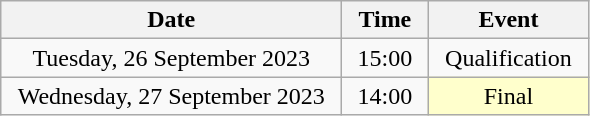<table class = "wikitable" style="text-align:center;">
<tr>
<th width=220>Date</th>
<th width=50>Time</th>
<th width=100>Event</th>
</tr>
<tr>
<td>Tuesday, 26 September 2023</td>
<td>15:00</td>
<td>Qualification</td>
</tr>
<tr>
<td>Wednesday, 27 September 2023</td>
<td>14:00</td>
<td bgcolor=ffffcc>Final</td>
</tr>
</table>
